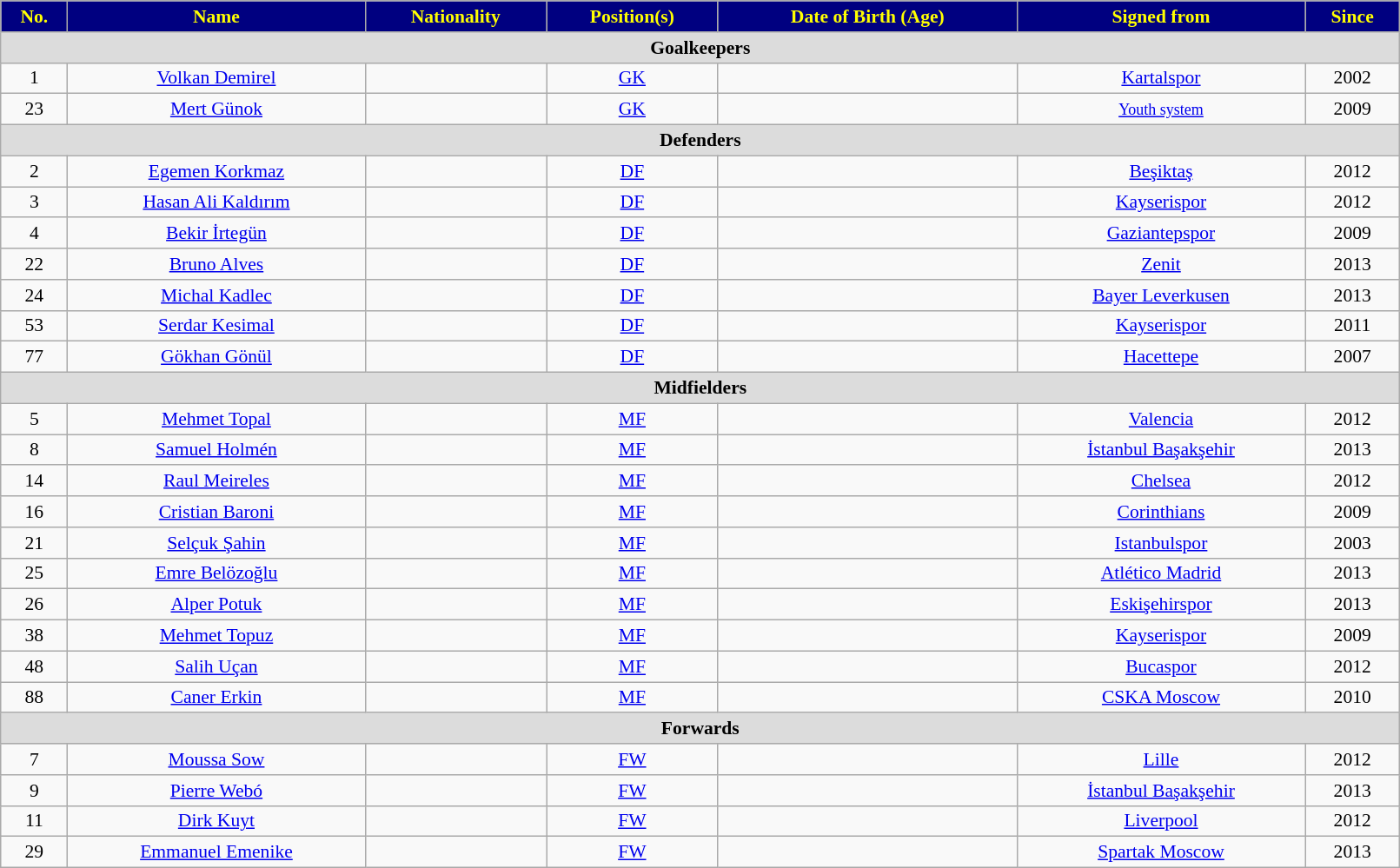<table class="wikitable" style="text-align:center; font-size:90%; width:85%;">
<tr>
<th style="background:navy; color:yellow; text-align:center;">No.</th>
<th style="background:navy; color:yellow; text-align:center;">Name</th>
<th style="background:navy; color:yellow; text-align:center;">Nationality</th>
<th style="background:navy; color:yellow; text-align:center;">Position(s)</th>
<th style="background:navy; color:yellow; text-align:center;">Date of Birth (Age)</th>
<th style="background:navy; color:yellow; text-align:center;">Signed from</th>
<th style="background:navy; color:yellow; text-align:center;">Since</th>
</tr>
<tr>
<th colspan="7" style="background:#dcdcdc; text-align:center;">Goalkeepers</th>
</tr>
<tr>
<td>1</td>
<td><a href='#'>Volkan Demirel</a></td>
<td></td>
<td><a href='#'>GK</a></td>
<td></td>
<td><a href='#'>Kartalspor</a></td>
<td>2002</td>
</tr>
<tr>
<td>23</td>
<td><a href='#'>Mert Günok</a></td>
<td></td>
<td><a href='#'>GK</a></td>
<td></td>
<td><small><a href='#'>Youth system</a></small></td>
<td>2009</td>
</tr>
<tr>
<th colspan="7" style="background:#dcdcdc; text-align:center;">Defenders</th>
</tr>
<tr>
<td>2</td>
<td><a href='#'>Egemen Korkmaz</a></td>
<td></td>
<td><a href='#'>DF</a></td>
<td></td>
<td><a href='#'>Beşiktaş</a></td>
<td>2012</td>
</tr>
<tr>
<td>3</td>
<td><a href='#'>Hasan Ali Kaldırım</a></td>
<td></td>
<td><a href='#'>DF</a></td>
<td></td>
<td><a href='#'>Kayserispor</a></td>
<td>2012</td>
</tr>
<tr>
<td>4</td>
<td><a href='#'>Bekir İrtegün</a></td>
<td></td>
<td><a href='#'>DF</a></td>
<td></td>
<td><a href='#'>Gaziantepspor</a></td>
<td>2009</td>
</tr>
<tr>
<td>22</td>
<td><a href='#'>Bruno Alves</a></td>
<td></td>
<td><a href='#'>DF</a></td>
<td></td>
<td><a href='#'>Zenit</a></td>
<td>2013</td>
</tr>
<tr>
<td>24</td>
<td><a href='#'>Michal Kadlec</a></td>
<td></td>
<td><a href='#'>DF</a></td>
<td></td>
<td><a href='#'>Bayer Leverkusen</a></td>
<td>2013</td>
</tr>
<tr>
<td>53</td>
<td><a href='#'>Serdar Kesimal</a></td>
<td></td>
<td><a href='#'>DF</a></td>
<td></td>
<td><a href='#'>Kayserispor</a></td>
<td>2011</td>
</tr>
<tr>
<td>77</td>
<td><a href='#'>Gökhan Gönül</a></td>
<td></td>
<td><a href='#'>DF</a></td>
<td></td>
<td><a href='#'>Hacettepe</a></td>
<td>2007</td>
</tr>
<tr>
<th colspan="7" style="background:#dcdcdc; text-align:center;">Midfielders</th>
</tr>
<tr>
<td>5</td>
<td><a href='#'>Mehmet Topal</a></td>
<td></td>
<td><a href='#'>MF</a></td>
<td></td>
<td><a href='#'>Valencia</a></td>
<td>2012</td>
</tr>
<tr>
<td>8</td>
<td><a href='#'>Samuel Holmén</a></td>
<td></td>
<td><a href='#'>MF</a></td>
<td></td>
<td><a href='#'>İstanbul Başakşehir</a></td>
<td>2013</td>
</tr>
<tr>
<td>14</td>
<td><a href='#'>Raul Meireles</a></td>
<td></td>
<td><a href='#'>MF</a></td>
<td></td>
<td><a href='#'>Chelsea</a></td>
<td>2012</td>
</tr>
<tr>
<td>16</td>
<td><a href='#'>Cristian Baroni</a></td>
<td></td>
<td><a href='#'>MF</a></td>
<td></td>
<td><a href='#'>Corinthians</a></td>
<td>2009</td>
</tr>
<tr>
<td>21</td>
<td><a href='#'>Selçuk Şahin</a></td>
<td></td>
<td><a href='#'>MF</a></td>
<td></td>
<td><a href='#'>Istanbulspor</a></td>
<td>2003</td>
</tr>
<tr>
<td>25</td>
<td><a href='#'>Emre Belözoğlu</a></td>
<td></td>
<td><a href='#'>MF</a></td>
<td></td>
<td><a href='#'>Atlético Madrid</a></td>
<td>2013</td>
</tr>
<tr>
<td>26</td>
<td><a href='#'>Alper Potuk</a></td>
<td></td>
<td><a href='#'>MF</a></td>
<td></td>
<td><a href='#'>Eskişehirspor</a></td>
<td>2013</td>
</tr>
<tr>
<td>38</td>
<td><a href='#'>Mehmet Topuz</a></td>
<td></td>
<td><a href='#'>MF</a></td>
<td></td>
<td><a href='#'>Kayserispor</a></td>
<td>2009</td>
</tr>
<tr>
<td>48</td>
<td><a href='#'>Salih Uçan</a></td>
<td></td>
<td><a href='#'>MF</a></td>
<td></td>
<td><a href='#'>Bucaspor</a></td>
<td>2012</td>
</tr>
<tr>
<td>88</td>
<td><a href='#'>Caner Erkin</a></td>
<td></td>
<td><a href='#'>MF</a></td>
<td></td>
<td><a href='#'>CSKA Moscow</a></td>
<td>2010</td>
</tr>
<tr>
<th colspan="7" style="background:#dcdcdc; text-align:center;">Forwards</th>
</tr>
<tr>
<td>7</td>
<td><a href='#'>Moussa Sow</a></td>
<td></td>
<td><a href='#'>FW</a></td>
<td></td>
<td><a href='#'>Lille</a></td>
<td>2012</td>
</tr>
<tr>
<td>9</td>
<td><a href='#'>Pierre Webó</a></td>
<td></td>
<td><a href='#'>FW</a></td>
<td></td>
<td><a href='#'>İstanbul Başakşehir</a></td>
<td>2013</td>
</tr>
<tr>
<td>11</td>
<td><a href='#'>Dirk Kuyt</a></td>
<td></td>
<td><a href='#'>FW</a></td>
<td></td>
<td><a href='#'>Liverpool</a></td>
<td>2012</td>
</tr>
<tr>
<td>29</td>
<td><a href='#'>Emmanuel Emenike</a></td>
<td></td>
<td><a href='#'>FW</a></td>
<td></td>
<td><a href='#'>Spartak Moscow</a></td>
<td>2013</td>
</tr>
</table>
